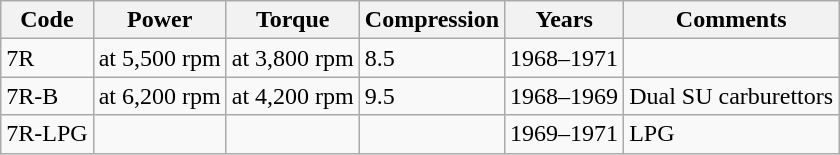<table class="wikitable">
<tr>
<th>Code</th>
<th>Power</th>
<th>Torque</th>
<th>Compression</th>
<th>Years</th>
<th>Comments</th>
</tr>
<tr>
<td>7R</td>
<td> at 5,500 rpm</td>
<td> at 3,800 rpm</td>
<td>8.5</td>
<td>1968–1971</td>
<td></td>
</tr>
<tr>
<td>7R-B</td>
<td> at 6,200 rpm</td>
<td> at 4,200 rpm</td>
<td>9.5</td>
<td>1968–1969</td>
<td>Dual SU carburettors</td>
</tr>
<tr>
<td>7R-LPG</td>
<td></td>
<td></td>
<td></td>
<td>1969–1971</td>
<td>LPG</td>
</tr>
</table>
